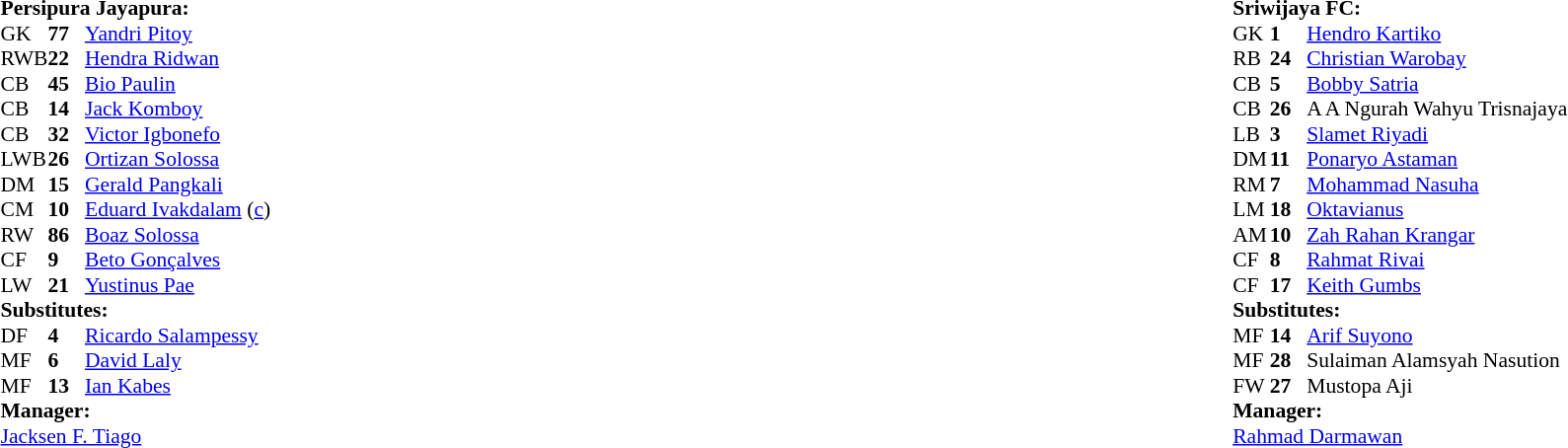<table width="100%">
<tr>
<td valign="top" width="50%"><br><table style="font-size:90%" cellspacing="0" cellpadding="0">
<tr>
<td colspan=4><strong>Persipura Jayapura:</strong></td>
</tr>
<tr>
<th width=25></th>
<th width=25></th>
</tr>
<tr>
<td>GK</td>
<td><strong>77</strong></td>
<td> <a href='#'>Yandri Pitoy</a></td>
</tr>
<tr>
<td>RWB</td>
<td><strong>22</strong></td>
<td> <a href='#'>Hendra Ridwan</a></td>
<td></td>
<td></td>
</tr>
<tr>
<td>CB</td>
<td><strong>45</strong></td>
<td> <a href='#'>Bio Paulin</a></td>
<td></td>
</tr>
<tr>
<td>CB</td>
<td><strong>14</strong></td>
<td> <a href='#'>Jack Komboy</a></td>
<td></td>
</tr>
<tr>
<td>CB</td>
<td><strong>32</strong></td>
<td> <a href='#'>Victor Igbonefo</a></td>
<td></td>
<td></td>
</tr>
<tr>
<td>LWB</td>
<td><strong>26</strong></td>
<td> <a href='#'>Ortizan Solossa</a></td>
<td></td>
<td></td>
</tr>
<tr>
<td>DM</td>
<td><strong>15</strong></td>
<td> <a href='#'>Gerald Pangkali</a></td>
<td></td>
<td></td>
</tr>
<tr>
<td>CM</td>
<td><strong>10</strong></td>
<td> <a href='#'>Eduard Ivakdalam</a> (<a href='#'>c</a>)</td>
</tr>
<tr>
<td>RW</td>
<td><strong>86</strong></td>
<td> <a href='#'>Boaz Solossa</a></td>
<td></td>
<td></td>
</tr>
<tr>
<td>CF</td>
<td><strong>9</strong></td>
<td> <a href='#'>Beto Gonçalves</a></td>
</tr>
<tr>
<td>LW</td>
<td><strong>21</strong></td>
<td> <a href='#'>Yustinus Pae</a></td>
<td></td>
<td></td>
</tr>
<tr>
<td colspan=3><strong>Substitutes:</strong></td>
</tr>
<tr>
<td>DF</td>
<td><strong>4</strong></td>
<td> <a href='#'>Ricardo Salampessy</a></td>
<td></td>
<td></td>
</tr>
<tr>
<td>MF</td>
<td><strong>6</strong></td>
<td> <a href='#'>David Laly</a></td>
<td></td>
<td></td>
</tr>
<tr>
<td>MF</td>
<td><strong>13</strong></td>
<td> <a href='#'>Ian Kabes</a></td>
<td></td>
<td></td>
</tr>
<tr>
<td colspan=3><strong>Manager:</strong></td>
</tr>
<tr>
<td colspan=4> <a href='#'>Jacksen F. Tiago</a></td>
</tr>
</table>
</td>
<td valign="top"></td>
<td valign="top" width="50%"><br><table style="font-size: 90%" cellspacing="0" cellpadding="0" align=center>
<tr>
<td colspan="4"><strong>Sriwijaya FC:</strong></td>
</tr>
<tr>
<th width=25></th>
<th width=25></th>
</tr>
<tr>
<td>GK</td>
<td><strong>1</strong></td>
<td> <a href='#'>Hendro Kartiko</a></td>
</tr>
<tr>
<td>RB</td>
<td><strong>24</strong></td>
<td> <a href='#'>Christian Warobay</a></td>
<td></td>
<td></td>
</tr>
<tr>
<td>CB</td>
<td><strong>5</strong></td>
<td> <a href='#'>Bobby Satria</a></td>
</tr>
<tr>
<td>CB</td>
<td><strong>26</strong></td>
<td> A A Ngurah Wahyu Trisnajaya</td>
</tr>
<tr>
<td>LB</td>
<td><strong>3</strong></td>
<td> <a href='#'>Slamet Riyadi</a></td>
</tr>
<tr>
<td>DM</td>
<td><strong>11</strong></td>
<td> <a href='#'>Ponaryo Astaman</a></td>
</tr>
<tr>
<td>RM</td>
<td><strong>7</strong></td>
<td> <a href='#'>Mohammad Nasuha</a></td>
</tr>
<tr>
<td>LM</td>
<td><strong>18</strong></td>
<td> <a href='#'>Oktavianus</a></td>
<td></td>
<td></td>
</tr>
<tr>
<td>AM</td>
<td><strong>10</strong></td>
<td> <a href='#'>Zah Rahan Krangar</a></td>
<td></td>
<td></td>
</tr>
<tr>
<td>CF</td>
<td><strong>8</strong></td>
<td> <a href='#'>Rahmat Rivai</a></td>
<td></td>
<td></td>
</tr>
<tr>
<td>CF</td>
<td><strong>17</strong></td>
<td> <a href='#'>Keith Gumbs</a></td>
</tr>
<tr>
<td colspan=3><strong>Substitutes:</strong></td>
</tr>
<tr>
<td>MF</td>
<td><strong>14</strong></td>
<td> <a href='#'>Arif Suyono</a></td>
<td></td>
<td></td>
</tr>
<tr>
<td>MF</td>
<td><strong>28</strong></td>
<td> Sulaiman Alamsyah Nasution</td>
<td></td>
<td></td>
</tr>
<tr>
<td>FW</td>
<td><strong>27</strong></td>
<td> Mustopa Aji</td>
<td></td>
<td></td>
</tr>
<tr>
<td colspan=3><strong>Manager:</strong></td>
</tr>
<tr>
<td colspan=4> <a href='#'>Rahmad Darmawan</a></td>
</tr>
</table>
</td>
</tr>
</table>
